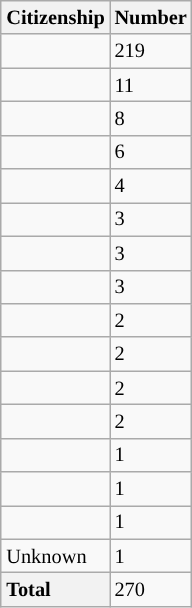<table class="wikitable sortable floatright" style="font-size:85%; text-align:left; margin:0 0 1.5em 1.5em;">
<tr>
<th style="text-align:left;">Citizenship</th>
<th style="text-align:left;">Number</th>
</tr>
<tr>
<td style="text-align:left;"></td>
<td>219</td>
</tr>
<tr>
<td style="text-align:left;"></td>
<td>11</td>
</tr>
<tr>
<td style="text-align:left;"></td>
<td>8</td>
</tr>
<tr>
<td style="text-align:left;"></td>
<td>6</td>
</tr>
<tr>
<td style="text-align:left;"></td>
<td>4</td>
</tr>
<tr>
<td style="text-align:left;"></td>
<td>3</td>
</tr>
<tr>
<td></td>
<td>3</td>
</tr>
<tr>
<td style="text-align:left;"></td>
<td>3</td>
</tr>
<tr>
<td></td>
<td>2</td>
</tr>
<tr>
<td style="text-align:left;"></td>
<td>2</td>
</tr>
<tr>
<td style="text-align:left;"></td>
<td>2</td>
</tr>
<tr>
<td style="text-align:left;"></td>
<td>2</td>
</tr>
<tr>
<td></td>
<td>1</td>
</tr>
<tr>
<td></td>
<td>1</td>
</tr>
<tr>
<td style="text-align:left;"></td>
<td>1</td>
</tr>
<tr>
<td style="text-align:left;">Unknown</td>
<td>1</td>
</tr>
<tr class="sortbottom">
<th style="text-align:left;">Total</th>
<td>270</td>
</tr>
</table>
